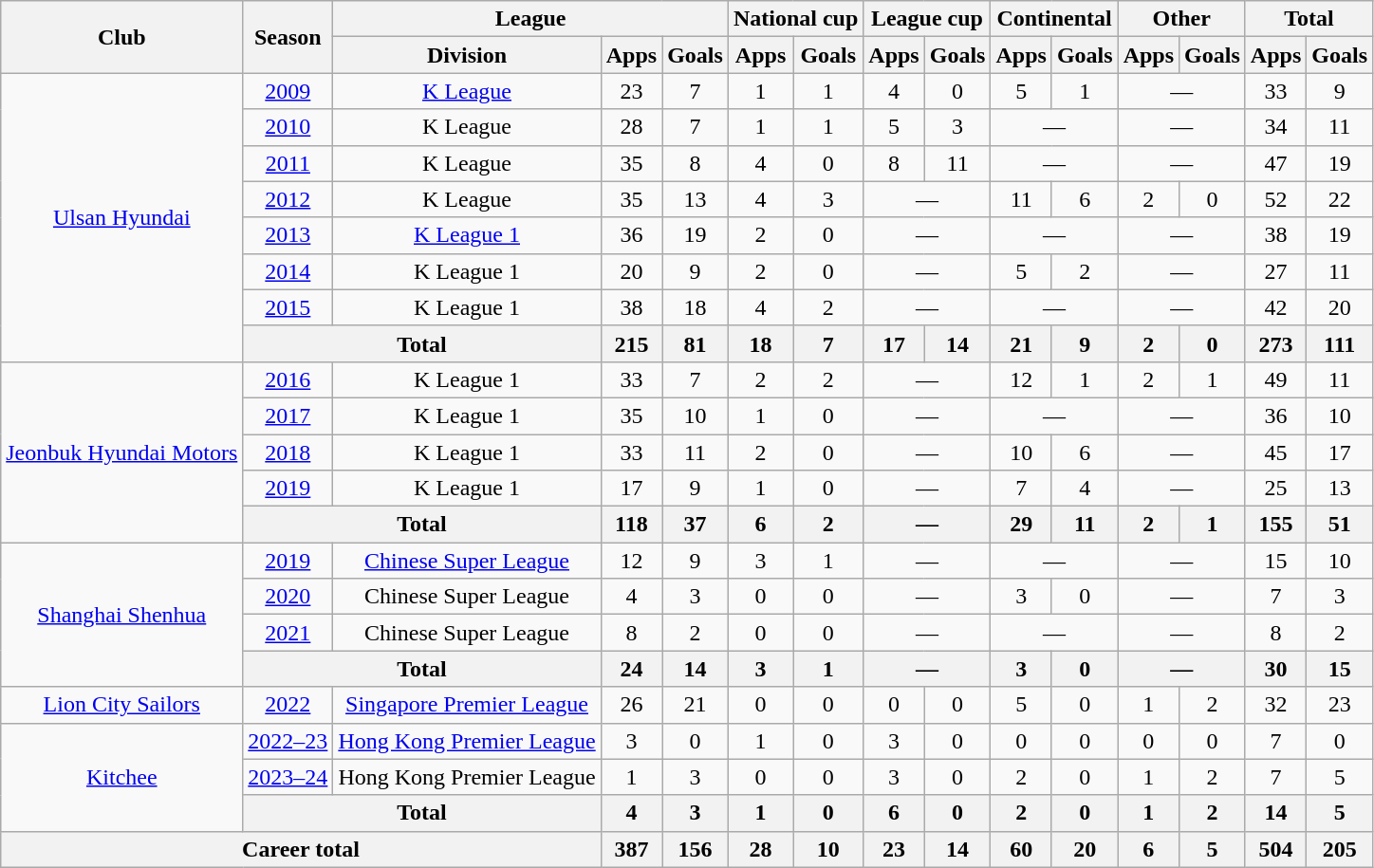<table class="wikitable" style="text-align: center">
<tr>
<th rowspan="2">Club</th>
<th rowspan="2">Season</th>
<th colspan="3">League</th>
<th colspan="2">National cup</th>
<th colspan="2">League cup</th>
<th colspan="2">Continental</th>
<th colspan="2">Other</th>
<th colspan="2">Total</th>
</tr>
<tr>
<th>Division</th>
<th>Apps</th>
<th>Goals</th>
<th>Apps</th>
<th>Goals</th>
<th>Apps</th>
<th>Goals</th>
<th>Apps</th>
<th>Goals</th>
<th>Apps</th>
<th>Goals</th>
<th>Apps</th>
<th>Goals</th>
</tr>
<tr>
<td rowspan="8"><a href='#'>Ulsan Hyundai</a></td>
<td><a href='#'>2009</a></td>
<td><a href='#'>K League</a></td>
<td>23</td>
<td>7</td>
<td>1</td>
<td>1</td>
<td>4</td>
<td>0</td>
<td>5</td>
<td>1</td>
<td colspan="2">—</td>
<td>33</td>
<td>9</td>
</tr>
<tr>
<td><a href='#'>2010</a></td>
<td>K League</td>
<td>28</td>
<td>7</td>
<td>1</td>
<td>1</td>
<td>5</td>
<td>3</td>
<td colspan="2">—</td>
<td colspan="2">—</td>
<td>34</td>
<td>11</td>
</tr>
<tr>
<td><a href='#'>2011</a></td>
<td>K League</td>
<td>35</td>
<td>8</td>
<td>4</td>
<td>0</td>
<td>8</td>
<td>11</td>
<td colspan="2">—</td>
<td colspan="2">—</td>
<td>47</td>
<td>19</td>
</tr>
<tr>
<td><a href='#'>2012</a></td>
<td>K League</td>
<td>35</td>
<td>13</td>
<td>4</td>
<td>3</td>
<td colspan="2">—</td>
<td>11</td>
<td>6</td>
<td>2</td>
<td>0</td>
<td>52</td>
<td>22</td>
</tr>
<tr>
<td><a href='#'>2013</a></td>
<td><a href='#'>K League 1</a></td>
<td>36</td>
<td>19</td>
<td>2</td>
<td>0</td>
<td colspan="2">—</td>
<td colspan="2">—</td>
<td colspan="2">—</td>
<td>38</td>
<td>19</td>
</tr>
<tr>
<td><a href='#'>2014</a></td>
<td>K League 1</td>
<td>20</td>
<td>9</td>
<td>2</td>
<td>0</td>
<td colspan="2">—</td>
<td>5</td>
<td>2</td>
<td colspan="2">—</td>
<td>27</td>
<td>11</td>
</tr>
<tr>
<td><a href='#'>2015</a></td>
<td>K League 1</td>
<td>38</td>
<td>18</td>
<td>4</td>
<td>2</td>
<td colspan="2">—</td>
<td colspan="2">—</td>
<td colspan="2">—</td>
<td>42</td>
<td>20</td>
</tr>
<tr>
<th colspan="2">Total</th>
<th>215</th>
<th>81</th>
<th>18</th>
<th>7</th>
<th>17</th>
<th>14</th>
<th>21</th>
<th>9</th>
<th>2</th>
<th>0</th>
<th>273</th>
<th>111</th>
</tr>
<tr>
<td rowspan="5"><a href='#'>Jeonbuk Hyundai Motors</a></td>
<td><a href='#'>2016</a></td>
<td>K League 1</td>
<td>33</td>
<td>7</td>
<td>2</td>
<td>2</td>
<td colspan="2">—</td>
<td>12</td>
<td>1</td>
<td>2</td>
<td>1</td>
<td>49</td>
<td>11</td>
</tr>
<tr>
<td><a href='#'>2017</a></td>
<td>K League 1</td>
<td>35</td>
<td>10</td>
<td>1</td>
<td>0</td>
<td colspan="2">—</td>
<td colspan="2">—</td>
<td colspan="2">—</td>
<td>36</td>
<td>10</td>
</tr>
<tr>
<td><a href='#'>2018</a></td>
<td>K League 1</td>
<td>33</td>
<td>11</td>
<td>2</td>
<td>0</td>
<td colspan="2">—</td>
<td>10</td>
<td>6</td>
<td colspan="2">—</td>
<td>45</td>
<td>17</td>
</tr>
<tr>
<td><a href='#'>2019</a></td>
<td>K League 1</td>
<td>17</td>
<td>9</td>
<td>1</td>
<td>0</td>
<td colspan="2">—</td>
<td>7</td>
<td>4</td>
<td colspan="2">—</td>
<td>25</td>
<td>13</td>
</tr>
<tr>
<th colspan="2">Total</th>
<th>118</th>
<th>37</th>
<th>6</th>
<th>2</th>
<th colspan="2">—</th>
<th>29</th>
<th>11</th>
<th>2</th>
<th>1</th>
<th>155</th>
<th>51</th>
</tr>
<tr>
<td rowspan="4"><a href='#'>Shanghai Shenhua</a></td>
<td><a href='#'>2019</a></td>
<td><a href='#'>Chinese Super League</a></td>
<td>12</td>
<td>9</td>
<td>3</td>
<td>1</td>
<td colspan="2">—</td>
<td colspan="2">—</td>
<td colspan="2">—</td>
<td>15</td>
<td>10</td>
</tr>
<tr>
<td><a href='#'>2020</a></td>
<td>Chinese Super League</td>
<td>4</td>
<td>3</td>
<td>0</td>
<td>0</td>
<td colspan="2">—</td>
<td>3</td>
<td>0</td>
<td colspan="2">—</td>
<td>7</td>
<td>3</td>
</tr>
<tr>
<td><a href='#'>2021</a></td>
<td>Chinese Super League</td>
<td>8</td>
<td>2</td>
<td>0</td>
<td>0</td>
<td colspan="2">—</td>
<td colspan="2">—</td>
<td colspan="2">—</td>
<td>8</td>
<td>2</td>
</tr>
<tr>
<th colspan="2">Total</th>
<th>24</th>
<th>14</th>
<th>3</th>
<th>1</th>
<th colspan="2">—</th>
<th>3</th>
<th>0</th>
<th colspan="2">—</th>
<th>30</th>
<th>15</th>
</tr>
<tr>
<td><a href='#'>Lion City Sailors</a></td>
<td><a href='#'>2022</a></td>
<td><a href='#'>Singapore Premier League</a></td>
<td>26</td>
<td>21</td>
<td>0</td>
<td>0</td>
<td>0</td>
<td>0</td>
<td>5</td>
<td>0</td>
<td>1</td>
<td>2</td>
<td>32</td>
<td>23</td>
</tr>
<tr>
<td rowspan="3"><a href='#'>Kitchee</a></td>
<td><a href='#'>2022–23</a></td>
<td><a href='#'>Hong Kong Premier League</a></td>
<td>3</td>
<td>0</td>
<td>1</td>
<td>0</td>
<td>3</td>
<td>0</td>
<td>0</td>
<td>0</td>
<td>0</td>
<td>0</td>
<td>7</td>
<td>0</td>
</tr>
<tr>
<td><a href='#'>2023–24</a></td>
<td>Hong Kong Premier League</td>
<td>1</td>
<td>3</td>
<td>0</td>
<td>0</td>
<td>3</td>
<td>0</td>
<td>2</td>
<td>0</td>
<td>1</td>
<td>2</td>
<td>7</td>
<td>5</td>
</tr>
<tr>
<th colspan="2">Total</th>
<th>4</th>
<th>3</th>
<th>1</th>
<th>0</th>
<th>6</th>
<th>0</th>
<th>2</th>
<th>0</th>
<th>1</th>
<th>2</th>
<th>14</th>
<th>5</th>
</tr>
<tr>
<th colspan="3">Career total</th>
<th>387</th>
<th>156</th>
<th>28</th>
<th>10</th>
<th>23</th>
<th>14</th>
<th>60</th>
<th>20</th>
<th>6</th>
<th>5</th>
<th>504</th>
<th>205</th>
</tr>
</table>
